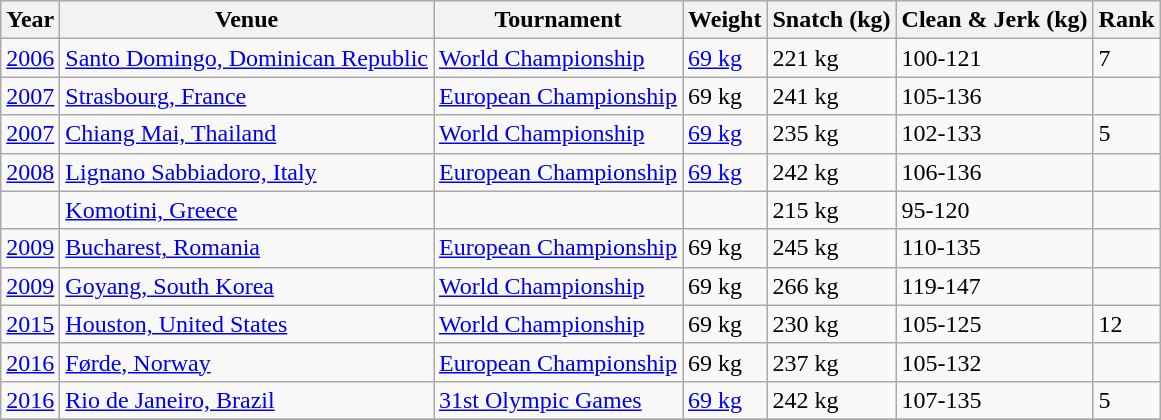<table class="wikitable">
<tr>
<th>Year</th>
<th>Venue</th>
<th>Tournament</th>
<th>Weight</th>
<th>Snatch (kg)</th>
<th>Clean & Jerk (kg)</th>
<th>Rank</th>
</tr>
<tr>
<td><a href='#'> 2006</a></td>
<td><a href='#'> Santo Domingo, Dominican Republic</a></td>
<td><a href='#'> World Championship</a></td>
<td><a href='#'> 69 kg</a></td>
<td>221 kg</td>
<td>100-121</td>
<td>7</td>
</tr>
<tr>
<td><a href='#'> 2007</a></td>
<td><a href='#'> Strasbourg, France</a></td>
<td><a href='#'> European Championship</a></td>
<td>69 kg</td>
<td>241 kg</td>
<td>105-136</td>
<td></td>
</tr>
<tr>
<td><a href='#'> 2007</a></td>
<td><a href='#'> Chiang Mai, Thailand</a></td>
<td><a href='#'> World Championship</a></td>
<td><a href='#'> 69 kg</a></td>
<td>235 kg</td>
<td>102-133</td>
<td>5</td>
</tr>
<tr>
<td><a href='#'> 2008</a></td>
<td><a href='#'> Lignano Sabbiadoro, Italy</a></td>
<td><a href='#'> European Championship</a></td>
<td><a href='#'> 69 kg</a></td>
<td>242 kg</td>
<td>106-136</td>
<td></td>
</tr>
<tr>
<td></td>
<td><a href='#'> Komotini, Greece</a></td>
<td></td>
<td></td>
<td>215 kg</td>
<td>95-120</td>
<td></td>
</tr>
<tr>
<td><a href='#'> 2009</a></td>
<td><a href='#'> Bucharest, Romania</a></td>
<td><a href='#'> European Championship</a></td>
<td>69 kg</td>
<td>245 kg</td>
<td>110-135</td>
<td></td>
</tr>
<tr>
<td><a href='#'> 2009</a></td>
<td><a href='#'> Goyang, South Korea</a></td>
<td><a href='#'> World Championship</a></td>
<td>69 kg</td>
<td>266 kg</td>
<td>119-147</td>
<td></td>
</tr>
<tr>
<td><a href='#'> 2015</a></td>
<td><a href='#'> Houston, United States</a></td>
<td><a href='#'> World Championship</a></td>
<td>69 kg</td>
<td>230 kg</td>
<td>105-125</td>
<td>12</td>
</tr>
<tr>
<td><a href='#'> 2016</a></td>
<td><a href='#'> Førde, Norway</a></td>
<td><a href='#'> European Championship</a></td>
<td>69 kg</td>
<td>237 kg</td>
<td>105-132</td>
<td></td>
</tr>
<tr>
<td><a href='#'> 2016</a></td>
<td><a href='#'> Rio de Janeiro, Brazil</a></td>
<td><a href='#'> 31st Olympic Games</a></td>
<td><a href='#'> 69 kg</a></td>
<td>242 kg</td>
<td>107-135</td>
<td>5</td>
</tr>
<tr>
</tr>
</table>
